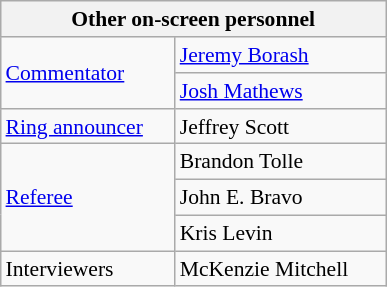<table align="right" class="wikitable" style="border:1px; font-size:90%; margin-left:1em;">
<tr>
<th colspan="2" width="250">Other on-screen personnel</th>
</tr>
<tr>
<td rowspan=2><a href='#'>Commentator</a></td>
<td><a href='#'>Jeremy Borash</a></td>
</tr>
<tr>
<td><a href='#'>Josh Mathews</a></td>
</tr>
<tr>
<td><a href='#'>Ring announcer</a></td>
<td>Jeffrey Scott</td>
</tr>
<tr>
<td rowspan=3><a href='#'>Referee</a></td>
<td>Brandon Tolle</td>
</tr>
<tr>
<td>John E. Bravo</td>
</tr>
<tr>
<td>Kris Levin</td>
</tr>
<tr>
<td rowspan=1>Interviewers</td>
<td>McKenzie Mitchell</td>
</tr>
<tr>
</tr>
</table>
